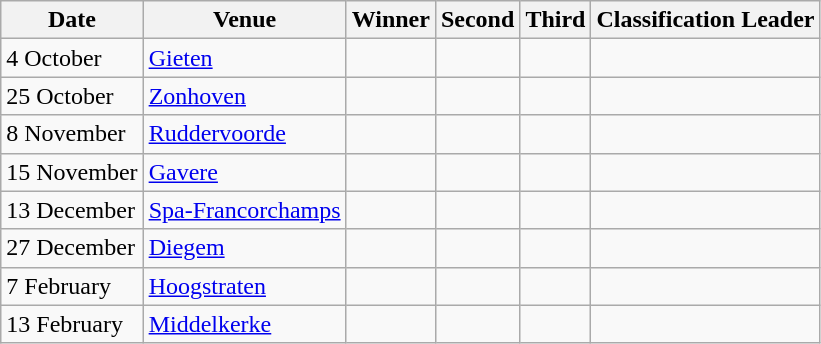<table class="wikitable">
<tr>
<th>Date</th>
<th>Venue</th>
<th>Winner</th>
<th>Second</th>
<th>Third</th>
<th>Classification Leader</th>
</tr>
<tr>
<td>4 October</td>
<td> <a href='#'>Gieten</a></td>
<td></td>
<td></td>
<td></td>
<td></td>
</tr>
<tr>
<td>25 October</td>
<td> <a href='#'>Zonhoven</a></td>
<td></td>
<td></td>
<td></td>
<td></td>
</tr>
<tr>
<td>8 November</td>
<td> <a href='#'>Ruddervoorde</a></td>
<td></td>
<td></td>
<td></td>
<td></td>
</tr>
<tr>
<td>15 November</td>
<td> <a href='#'>Gavere</a></td>
<td></td>
<td></td>
<td></td>
<td></td>
</tr>
<tr>
<td>13 December</td>
<td> <a href='#'>Spa-Francorchamps</a></td>
<td></td>
<td></td>
<td></td>
<td></td>
</tr>
<tr>
<td>27 December</td>
<td> <a href='#'>Diegem</a></td>
<td></td>
<td></td>
<td></td>
<td></td>
</tr>
<tr>
<td>7 February</td>
<td> <a href='#'>Hoogstraten</a></td>
<td></td>
<td></td>
<td></td>
<td></td>
</tr>
<tr>
<td>13 February</td>
<td> <a href='#'>Middelkerke</a></td>
<td></td>
<td></td>
<td></td>
<td></td>
</tr>
</table>
